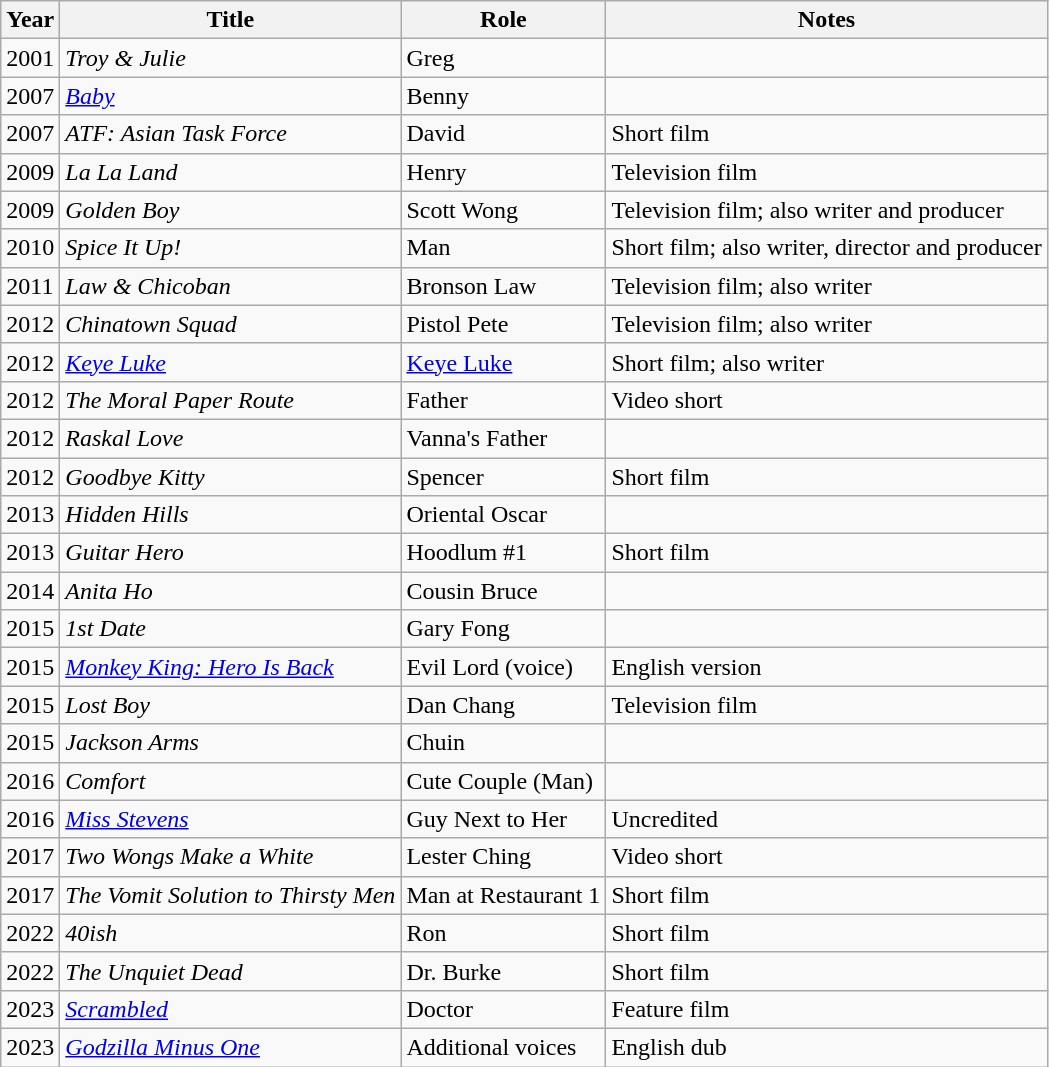<table class="wikitable sortable">
<tr>
<th>Year</th>
<th>Title</th>
<th>Role</th>
<th>Notes</th>
</tr>
<tr>
<td>2001</td>
<td><em>Troy & Julie</em></td>
<td>Greg</td>
<td></td>
</tr>
<tr>
<td>2007</td>
<td><em><a href='#'>Baby</a></em></td>
<td>Benny</td>
<td></td>
</tr>
<tr>
<td>2007</td>
<td><em>ATF: Asian Task Force</em></td>
<td>David</td>
<td>Short film</td>
</tr>
<tr>
<td>2009</td>
<td><em>La La Land</em></td>
<td>Henry</td>
<td>Television film</td>
</tr>
<tr>
<td>2009</td>
<td><em>Golden Boy</em></td>
<td>Scott Wong</td>
<td>Television film; also writer and producer</td>
</tr>
<tr>
<td>2010</td>
<td><em>Spice It Up!</em></td>
<td>Man</td>
<td>Short film; also writer, director and producer</td>
</tr>
<tr>
<td>2011</td>
<td><em>Law & Chicoban</em></td>
<td>Bronson Law</td>
<td>Television film; also writer</td>
</tr>
<tr>
<td>2012</td>
<td><em>Chinatown Squad</em></td>
<td>Pistol Pete</td>
<td>Television film; also writer</td>
</tr>
<tr>
<td>2012</td>
<td><em><a href='#'>Keye Luke</a></em></td>
<td><a href='#'>Keye Luke</a></td>
<td>Short film; also writer</td>
</tr>
<tr>
<td>2012</td>
<td><em>The Moral Paper Route</em></td>
<td>Father</td>
<td>Video short</td>
</tr>
<tr>
<td>2012</td>
<td><em>Raskal Love</em></td>
<td>Vanna's Father</td>
<td></td>
</tr>
<tr>
<td>2012</td>
<td><em>Goodbye Kitty</em></td>
<td>Spencer</td>
<td>Short film</td>
</tr>
<tr>
<td>2013</td>
<td><em>Hidden Hills</em></td>
<td>Oriental Oscar</td>
<td></td>
</tr>
<tr>
<td>2013</td>
<td><em>Guitar Hero</em></td>
<td>Hoodlum #1</td>
<td>Short film</td>
</tr>
<tr>
<td>2014</td>
<td><em>Anita Ho</em></td>
<td>Cousin Bruce</td>
<td></td>
</tr>
<tr>
<td>2015</td>
<td><em>1st Date</em></td>
<td>Gary Fong</td>
<td></td>
</tr>
<tr>
<td>2015</td>
<td><em><a href='#'>Monkey King: Hero Is Back</a></em></td>
<td>Evil Lord (voice)</td>
<td>English version</td>
</tr>
<tr>
<td>2015</td>
<td><em>Lost Boy</em></td>
<td>Dan Chang</td>
<td>Television film</td>
</tr>
<tr>
<td>2015</td>
<td><em>Jackson Arms</em></td>
<td>Chuin</td>
<td></td>
</tr>
<tr>
<td>2016</td>
<td><em>Comfort</em></td>
<td>Cute Couple (Man)</td>
<td></td>
</tr>
<tr>
<td>2016</td>
<td><em><a href='#'>Miss Stevens</a></em></td>
<td>Guy Next to Her</td>
<td>Uncredited</td>
</tr>
<tr>
<td>2017</td>
<td><em>Two Wongs Make a White</em></td>
<td>Lester Ching</td>
<td>Video short</td>
</tr>
<tr>
<td>2017</td>
<td><em>The Vomit Solution to Thirsty Men</em></td>
<td>Man at Restaurant 1</td>
<td>Short film</td>
</tr>
<tr>
<td>2022</td>
<td><em>40ish</em></td>
<td>Ron</td>
<td>Short film</td>
</tr>
<tr>
<td>2022</td>
<td><em>The Unquiet Dead</em></td>
<td>Dr. Burke</td>
<td>Short film</td>
</tr>
<tr>
<td>2023</td>
<td><em><a href='#'>Scrambled</a></em></td>
<td>Doctor</td>
<td>Feature film</td>
</tr>
<tr>
<td>2023</td>
<td><em><a href='#'>Godzilla Minus One</a></em></td>
<td>Additional voices</td>
<td>English dub</td>
</tr>
</table>
